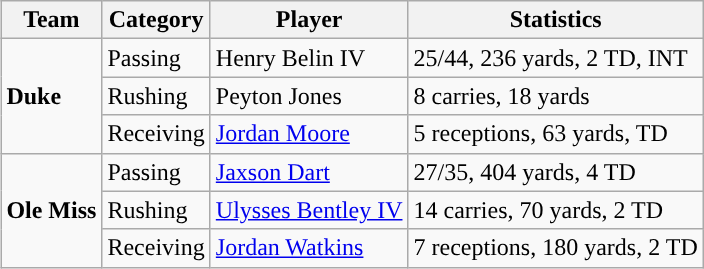<table class="wikitable" style="float: right;">
<tr>
<th>Team</th>
<th>Category</th>
<th>Player</th>
<th>Statistics</th>
</tr>
<tr>
<td rowspan=3><strong>Duke</strong></td>
<td>Passing</td>
<td>Henry Belin IV</td>
<td>25/44, 236 yards, 2 TD, INT</td>
</tr>
<tr>
<td>Rushing</td>
<td>Peyton Jones</td>
<td>8 carries, 18 yards</td>
</tr>
<tr>
<td>Receiving</td>
<td><a href='#'>Jordan Moore</a></td>
<td>5 receptions, 63 yards, TD</td>
</tr>
<tr>
<td rowspan=3><strong>Ole Miss</strong></td>
<td>Passing</td>
<td><a href='#'>Jaxson Dart</a></td>
<td>27/35, 404 yards, 4 TD</td>
</tr>
<tr>
<td>Rushing</td>
<td><a href='#'>Ulysses Bentley IV</a></td>
<td>14 carries, 70 yards, 2 TD</td>
</tr>
<tr>
<td>Receiving</td>
<td><a href='#'>Jordan Watkins</a></td>
<td>7 receptions, 180 yards, 2 TD</td>
</tr>
</table>
